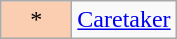<table class="wikitable">
<tr>
<td width="40px" bgcolor="#FBCEB1" align="center">*</td>
<td><a href='#'>Caretaker</a></td>
</tr>
</table>
